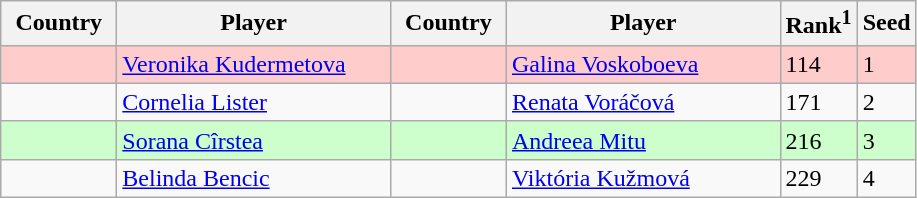<table class="sortable wikitable">
<tr>
<th width="70">Country</th>
<th width="175">Player</th>
<th width="70">Country</th>
<th width="175">Player</th>
<th>Rank<sup>1</sup></th>
<th>Seed</th>
</tr>
<tr style="background:#fcc;">
<td></td>
<td><a href='#'>Veronika Kudermetova</a></td>
<td></td>
<td><a href='#'>Galina Voskoboeva</a></td>
<td>114</td>
<td>1</td>
</tr>
<tr>
<td></td>
<td><a href='#'>Cornelia Lister</a></td>
<td></td>
<td><a href='#'>Renata Voráčová</a></td>
<td>171</td>
<td>2</td>
</tr>
<tr style="background:#cfc;">
<td></td>
<td><a href='#'>Sorana Cîrstea</a></td>
<td></td>
<td><a href='#'>Andreea Mitu</a></td>
<td>216</td>
<td>3</td>
</tr>
<tr>
<td></td>
<td><a href='#'>Belinda Bencic</a></td>
<td></td>
<td><a href='#'>Viktória Kužmová</a></td>
<td>229</td>
<td>4</td>
</tr>
</table>
